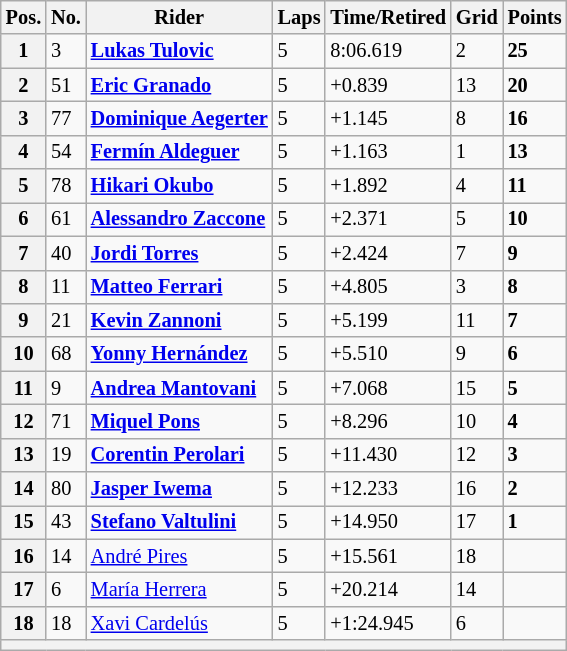<table class="wikitable" style="font-size: 85%;">
<tr>
<th>Pos.</th>
<th>No.</th>
<th>Rider</th>
<th>Laps</th>
<th>Time/Retired</th>
<th>Grid</th>
<th>Points</th>
</tr>
<tr>
<th>1</th>
<td>3</td>
<td> <strong><a href='#'>Lukas Tulovic</a></strong></td>
<td>5</td>
<td>8:06.619</td>
<td>2</td>
<td><strong>25</strong></td>
</tr>
<tr>
<th>2</th>
<td>51</td>
<td> <strong><a href='#'>Eric Granado</a></strong></td>
<td>5</td>
<td>+0.839</td>
<td>13</td>
<td><strong>20</strong></td>
</tr>
<tr>
<th>3</th>
<td>77</td>
<td> <strong><a href='#'>Dominique Aegerter</a></strong></td>
<td>5</td>
<td>+1.145</td>
<td>8</td>
<td><strong>16</strong></td>
</tr>
<tr>
<th>4</th>
<td>54</td>
<td> <strong><a href='#'>Fermín Aldeguer</a></strong></td>
<td>5</td>
<td>+1.163</td>
<td>1</td>
<td><strong>13</strong></td>
</tr>
<tr>
<th>5</th>
<td>78</td>
<td> <strong><a href='#'>Hikari Okubo</a></strong></td>
<td>5</td>
<td>+1.892</td>
<td>4</td>
<td><strong>11</strong></td>
</tr>
<tr>
<th>6</th>
<td>61</td>
<td> <strong><a href='#'>Alessandro Zaccone</a></strong></td>
<td>5</td>
<td>+2.371</td>
<td>5</td>
<td><strong>10</strong></td>
</tr>
<tr>
<th>7</th>
<td>40</td>
<td> <strong><a href='#'>Jordi Torres</a></strong></td>
<td>5</td>
<td>+2.424</td>
<td>7</td>
<td><strong>9</strong></td>
</tr>
<tr>
<th>8</th>
<td>11</td>
<td> <strong><a href='#'>Matteo Ferrari</a></strong></td>
<td>5</td>
<td>+4.805</td>
<td>3</td>
<td><strong>8</strong></td>
</tr>
<tr>
<th>9</th>
<td>21</td>
<td> <strong><a href='#'>Kevin Zannoni</a></strong></td>
<td>5</td>
<td>+5.199</td>
<td>11</td>
<td><strong>7</strong></td>
</tr>
<tr>
<th>10</th>
<td>68</td>
<td> <strong><a href='#'>Yonny Hernández</a></strong></td>
<td>5</td>
<td>+5.510</td>
<td>9</td>
<td><strong>6</strong></td>
</tr>
<tr>
<th>11</th>
<td>9</td>
<td> <strong><a href='#'>Andrea Mantovani</a></strong></td>
<td>5</td>
<td>+7.068</td>
<td>15</td>
<td><strong>5</strong></td>
</tr>
<tr>
<th>12</th>
<td>71</td>
<td> <strong><a href='#'>Miquel Pons</a></strong></td>
<td>5</td>
<td>+8.296</td>
<td>10</td>
<td><strong>4</strong></td>
</tr>
<tr>
<th>13</th>
<td>19</td>
<td> <strong><a href='#'>Corentin Perolari</a></strong></td>
<td>5</td>
<td>+11.430</td>
<td>12</td>
<td><strong>3</strong></td>
</tr>
<tr>
<th>14</th>
<td>80</td>
<td> <strong><a href='#'>Jasper Iwema</a></strong></td>
<td>5</td>
<td>+12.233</td>
<td>16</td>
<td><strong>2</strong></td>
</tr>
<tr>
<th>15</th>
<td>43</td>
<td> <strong><a href='#'>Stefano Valtulini</a></strong></td>
<td>5</td>
<td>+14.950</td>
<td>17</td>
<td><strong>1</strong></td>
</tr>
<tr>
<th>16</th>
<td>14</td>
<td> <a href='#'>André Pires</a></td>
<td>5</td>
<td>+15.561</td>
<td>18</td>
<td></td>
</tr>
<tr>
<th>17</th>
<td>6</td>
<td> <a href='#'>María Herrera</a></td>
<td>5</td>
<td>+20.214</td>
<td>14</td>
<td></td>
</tr>
<tr>
<th>18</th>
<td>18</td>
<td> <a href='#'>Xavi Cardelús</a></td>
<td>5</td>
<td>+1:24.945</td>
<td>6</td>
<td></td>
</tr>
<tr>
<th colspan=7></th>
</tr>
</table>
